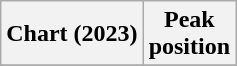<table class="wikitable plainrowheaders" style="text-align:center">
<tr>
<th scope="col">Chart (2023)</th>
<th scope="col">Peak<br>position</th>
</tr>
<tr>
</tr>
</table>
